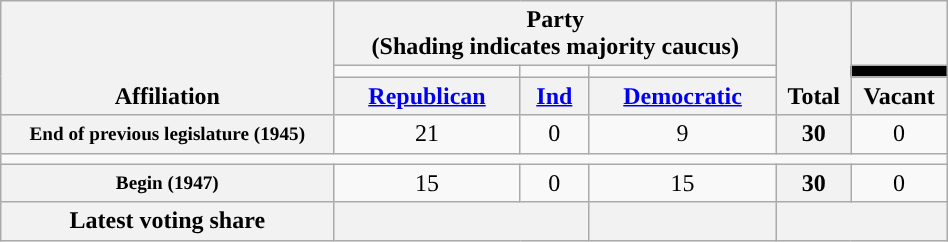<table class=wikitable style="text-align:center; width:50%">
<tr style="vertical-align:bottom;">
<th rowspan=3>Affiliation</th>
<th colspan=3>Party <div>(Shading indicates majority caucus)</div></th>
<th rowspan=3>Total</th>
<th></th>
</tr>
<tr style="height:5px">
<td style="background-color:"></td>
<td style="background-color:"></td>
<td style="background-color:"></td>
<td style="background-color:black"></td>
</tr>
<tr>
<th><a href='#'>Republican</a></th>
<th><a href='#'>Ind</a></th>
<th><a href='#'>Democratic</a></th>
<th>Vacant</th>
</tr>
<tr>
<th nowrap style="font-size:80%">End of previous legislature (1945)</th>
<td>21</td>
<td>0</td>
<td>9</td>
<th>30</th>
<td>0</td>
</tr>
<tr>
<td colspan=6></td>
</tr>
<tr>
<th nowrap style="font-size:80%">Begin (1947)</th>
<td>15</td>
<td>0</td>
<td>15</td>
<th>30</th>
<td>0</td>
</tr>
<tr>
<th>Latest voting share</th>
<th colspan=2 ></th>
<th></th>
<th colspan=2></th>
</tr>
</table>
